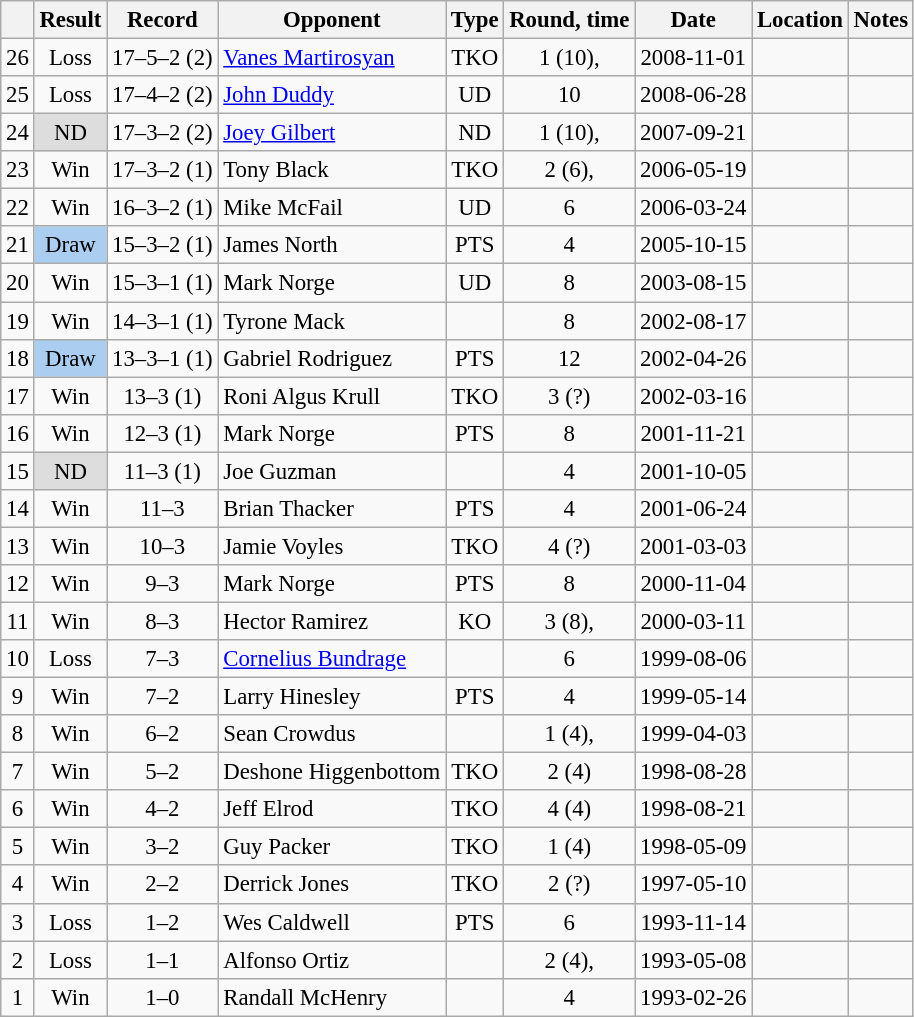<table class="wikitable" style="text-align:center; font-size:95%">
<tr>
<th></th>
<th>Result</th>
<th>Record</th>
<th>Opponent</th>
<th>Type</th>
<th>Round, time</th>
<th>Date</th>
<th>Location</th>
<th>Notes</th>
</tr>
<tr>
<td>26</td>
<td>Loss</td>
<td>17–5–2 (2)</td>
<td style="text-align:left;"> <a href='#'>Vanes Martirosyan</a></td>
<td>TKO</td>
<td>1 (10), </td>
<td>2008-11-01</td>
<td style="text-align:left;"> </td>
<td style="text-align:left;"></td>
</tr>
<tr>
<td>25</td>
<td>Loss</td>
<td>17–4–2 (2)</td>
<td style="text-align:left;"> <a href='#'>John Duddy</a></td>
<td>UD</td>
<td>10</td>
<td>2008-06-28</td>
<td style="text-align:left;"> </td>
<td style="text-align:left;"></td>
</tr>
<tr>
<td>24</td>
<td style="background:#ddd;">ND</td>
<td>17–3–2 (2)</td>
<td style="text-align:left;"> <a href='#'>Joey Gilbert</a></td>
<td>ND</td>
<td>1 (10), </td>
<td>2007-09-21</td>
<td style="text-align:left;"> </td>
<td style="text-align:left;"></td>
</tr>
<tr>
<td>23</td>
<td>Win</td>
<td>17–3–2 (1)</td>
<td style="text-align:left;"> Tony Black</td>
<td>TKO</td>
<td>2 (6), </td>
<td>2006-05-19</td>
<td style="text-align:left;"> </td>
<td style="text-align:left;"></td>
</tr>
<tr>
<td>22</td>
<td>Win</td>
<td>16–3–2 (1)</td>
<td style="text-align:left;"> Mike McFail</td>
<td>UD</td>
<td>6</td>
<td>2006-03-24</td>
<td style="text-align:left;"> </td>
<td style="text-align:left;"></td>
</tr>
<tr>
<td>21</td>
<td style="background:#abcdef;">Draw</td>
<td>15–3–2 (1)</td>
<td style="text-align:left;"> James North</td>
<td>PTS</td>
<td>4</td>
<td>2005-10-15</td>
<td style="text-align:left;"> </td>
<td style="text-align:left;"></td>
</tr>
<tr>
<td>20</td>
<td>Win</td>
<td>15–3–1 (1)</td>
<td style="text-align:left;"> Mark Norge</td>
<td>UD</td>
<td>8</td>
<td>2003-08-15</td>
<td style="text-align:left;"> </td>
<td style="text-align:left;"></td>
</tr>
<tr>
<td>19</td>
<td>Win</td>
<td>14–3–1 (1)</td>
<td style="text-align:left;"> Tyrone Mack</td>
<td></td>
<td>8</td>
<td>2002-08-17</td>
<td style="text-align:left;"> </td>
<td style="text-align:left;"></td>
</tr>
<tr>
<td>18</td>
<td style="background:#abcdef;">Draw</td>
<td>13–3–1 (1)</td>
<td style="text-align:left;"> Gabriel Rodriguez</td>
<td>PTS</td>
<td>12</td>
<td>2002-04-26</td>
<td style="text-align:left;"> </td>
<td style="text-align:left;"></td>
</tr>
<tr>
<td>17</td>
<td>Win</td>
<td>13–3 (1)</td>
<td style="text-align:left;"> Roni Algus Krull</td>
<td>TKO</td>
<td>3 (?)</td>
<td>2002-03-16</td>
<td style="text-align:left;"> </td>
<td style="text-align:left;"></td>
</tr>
<tr>
<td>16</td>
<td>Win</td>
<td>12–3 (1)</td>
<td style="text-align:left;"> Mark Norge</td>
<td>PTS</td>
<td>8</td>
<td>2001-11-21</td>
<td style="text-align:left;"> </td>
<td style="text-align:left;"></td>
</tr>
<tr>
<td>15</td>
<td style="background:#ddd;">ND</td>
<td>11–3 (1)</td>
<td style="text-align:left;"> Joe Guzman</td>
<td></td>
<td>4</td>
<td>2001-10-05</td>
<td style="text-align:left;"> </td>
<td style="text-align:left;"></td>
</tr>
<tr>
<td>14</td>
<td>Win</td>
<td>11–3</td>
<td style="text-align:left;"> Brian Thacker</td>
<td>PTS</td>
<td>4</td>
<td>2001-06-24</td>
<td style="text-align:left;"> </td>
<td style="text-align:left;"></td>
</tr>
<tr>
<td>13</td>
<td>Win</td>
<td>10–3</td>
<td style="text-align:left;"> Jamie Voyles</td>
<td>TKO</td>
<td>4 (?)</td>
<td>2001-03-03</td>
<td style="text-align:left;"> </td>
<td style="text-align:left;"></td>
</tr>
<tr>
<td>12</td>
<td>Win</td>
<td>9–3</td>
<td style="text-align:left;"> Mark Norge</td>
<td>PTS</td>
<td>8</td>
<td>2000-11-04</td>
<td style="text-align:left;"> </td>
<td style="text-align:left;"></td>
</tr>
<tr>
<td>11</td>
<td>Win</td>
<td>8–3</td>
<td style="text-align:left;"> Hector Ramirez</td>
<td>KO</td>
<td>3 (8), </td>
<td>2000-03-11</td>
<td style="text-align:left;"> </td>
<td style="text-align:left;"></td>
</tr>
<tr>
<td>10</td>
<td>Loss</td>
<td>7–3</td>
<td style="text-align:left;"> <a href='#'>Cornelius Bundrage</a></td>
<td></td>
<td>6</td>
<td>1999-08-06</td>
<td style="text-align:left;"> </td>
<td style="text-align:left;"></td>
</tr>
<tr>
<td>9</td>
<td>Win</td>
<td>7–2</td>
<td style="text-align:left;"> Larry Hinesley</td>
<td>PTS</td>
<td>4</td>
<td>1999-05-14</td>
<td style="text-align:left;"> </td>
<td style="text-align:left;"></td>
</tr>
<tr>
<td>8</td>
<td>Win</td>
<td>6–2</td>
<td style="text-align:left;"> Sean Crowdus</td>
<td></td>
<td>1 (4), </td>
<td>1999-04-03</td>
<td style="text-align:left;"> </td>
<td style="text-align:left;"></td>
</tr>
<tr>
<td>7</td>
<td>Win</td>
<td>5–2</td>
<td style="text-align:left;"> Deshone Higgenbottom</td>
<td>TKO</td>
<td>2 (4)</td>
<td>1998-08-28</td>
<td style="text-align:left;"> </td>
<td style="text-align:left;"></td>
</tr>
<tr>
<td>6</td>
<td>Win</td>
<td>4–2</td>
<td style="text-align:left;"> Jeff Elrod</td>
<td>TKO</td>
<td>4 (4)</td>
<td>1998-08-21</td>
<td style="text-align:left;"> </td>
<td style="text-align:left;"></td>
</tr>
<tr>
<td>5</td>
<td>Win</td>
<td>3–2</td>
<td style="text-align:left;"> Guy Packer</td>
<td>TKO</td>
<td>1 (4)</td>
<td>1998-05-09</td>
<td style="text-align:left;"> </td>
<td style="text-align:left;"></td>
</tr>
<tr>
<td>4</td>
<td>Win</td>
<td>2–2</td>
<td style="text-align:left;"> Derrick Jones</td>
<td>TKO</td>
<td>2 (?)</td>
<td>1997-05-10</td>
<td style="text-align:left;"> </td>
<td style="text-align:left;"></td>
</tr>
<tr>
<td>3</td>
<td>Loss</td>
<td>1–2</td>
<td style="text-align:left;"> Wes Caldwell</td>
<td>PTS</td>
<td>6</td>
<td>1993-11-14</td>
<td style="text-align:left;"> </td>
<td style="text-align:left;"></td>
</tr>
<tr>
<td>2</td>
<td>Loss</td>
<td>1–1</td>
<td style="text-align:left;"> Alfonso Ortiz</td>
<td></td>
<td>2 (4), </td>
<td>1993-05-08</td>
<td style="text-align:left;"> </td>
<td style="text-align:left;"></td>
</tr>
<tr>
<td>1</td>
<td>Win</td>
<td>1–0</td>
<td style="text-align:left;"> Randall McHenry</td>
<td></td>
<td>4</td>
<td>1993-02-26</td>
<td style="text-align:left;"> </td>
<td style="text-align:left;"></td>
</tr>
</table>
